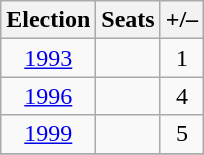<table class=wikitable style="text-align:center;">
<tr>
<th>Election</th>
<th>Seats</th>
<th>+/–</th>
</tr>
<tr>
<td><a href='#'>1993</a></td>
<td></td>
<td> 1</td>
</tr>
<tr>
<td><a href='#'>1996</a></td>
<td></td>
<td> 4</td>
</tr>
<tr>
<td><a href='#'>1999</a></td>
<td></td>
<td> 5</td>
</tr>
<tr>
</tr>
</table>
